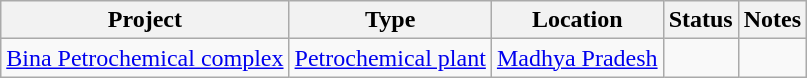<table class="wikitable sortable">
<tr>
<th>Project</th>
<th>Type</th>
<th>Location</th>
<th>Status</th>
<th>Notes</th>
</tr>
<tr>
<td><a href='#'>Bina Petrochemical complex</a></td>
<td><a href='#'>Petrochemical plant</a></td>
<td><a href='#'>Madhya Pradesh</a></td>
<td></td>
<td></td>
</tr>
</table>
